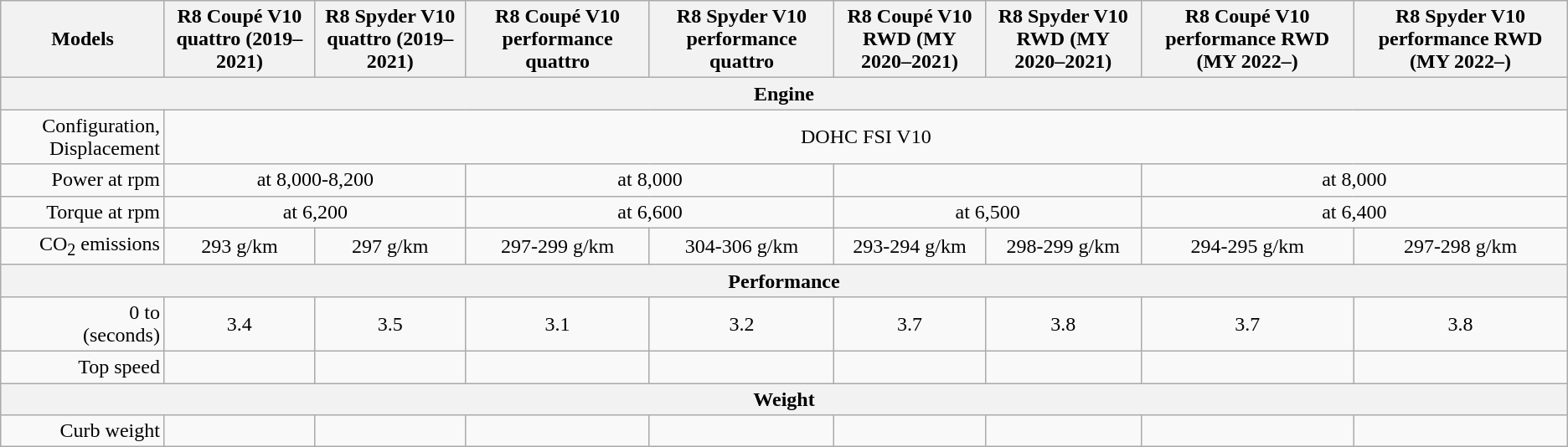<table class="wikitable" style="text-align:center;">
<tr>
<th>Models</th>
<th>R8 Coupé V10 quattro (2019–2021)</th>
<th>R8 Spyder V10 quattro (2019–2021)</th>
<th>R8 Coupé V10 performance quattro</th>
<th>R8 Spyder V10 performance quattro</th>
<th>R8 Coupé V10 RWD (MY 2020–2021)</th>
<th>R8 Spyder V10 RWD (MY 2020–2021)</th>
<th>R8 Coupé V10 performance RWD (MY 2022–)</th>
<th>R8 Spyder V10 performance RWD (MY 2022–)</th>
</tr>
<tr>
<th colspan="15">Engine</th>
</tr>
<tr>
<td style="text-align:right;">Configuration, Displacement</td>
<td colspan="8"> DOHC FSI V10</td>
</tr>
<tr>
<td style="text-align:right;">Power at rpm</td>
<td colspan="2"> at 8,000-8,200</td>
<td colspan="2"> at 8,000</td>
<td colspan="2"></td>
<td colspan="2"> at 8,000</td>
</tr>
<tr>
<td style="text-align:right;">Torque at rpm</td>
<td colspan="2"> at 6,200</td>
<td colspan="2"> at 6,600</td>
<td colspan="2"> at 6,500</td>
<td colspan="2"> at 6,400</td>
</tr>
<tr>
<td style="text-align:right;">CO<sub>2</sub> emissions</td>
<td>293 g/km</td>
<td>297 g/km</td>
<td>297-299 g/km</td>
<td>304-306 g/km</td>
<td>293-294 g/km</td>
<td>298-299 g/km</td>
<td>294-295 g/km</td>
<td>297-298 g/km</td>
</tr>
<tr>
<th colspan="15">Performance</th>
</tr>
<tr>
<td style="text-align:right;">0 to <br>(seconds)</td>
<td>3.4</td>
<td>3.5</td>
<td>3.1</td>
<td>3.2</td>
<td>3.7</td>
<td>3.8</td>
<td>3.7</td>
<td>3.8</td>
</tr>
<tr>
<td style="text-align:right;">Top speed</td>
<td></td>
<td></td>
<td></td>
<td></td>
<td></td>
<td></td>
<td></td>
<td></td>
</tr>
<tr>
<th colspan="15">Weight</th>
</tr>
<tr>
<td style="text-align:right;">Curb weight</td>
<td></td>
<td></td>
<td></td>
<td></td>
<td></td>
<td></td>
<td></td>
<td></td>
</tr>
</table>
